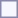<table style="border:1px solid #8888aa; background-color:#f7f8ff; padding:5px; font-size:95%; margin: 0px 12px 12px 0px;">
</table>
